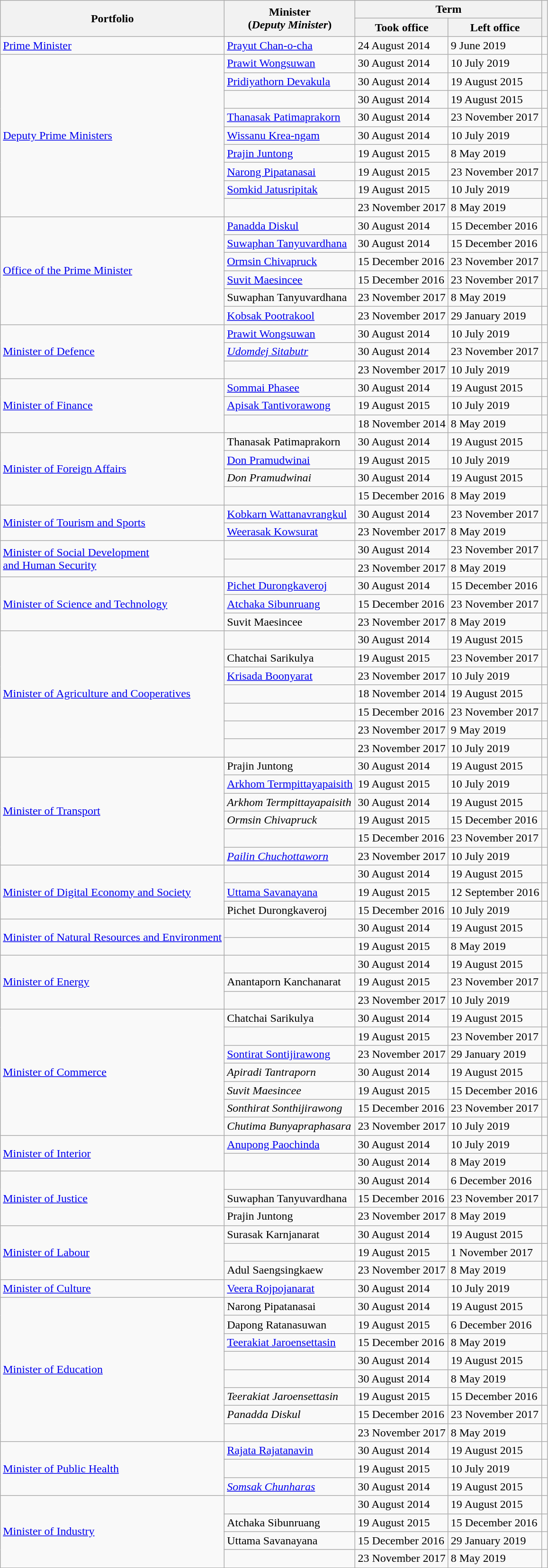<table class="wikitable">
<tr>
<th rowspan="2">Portfolio</th>
<th rowspan="2">Minister<br>(<em>Deputy Minister</em>)</th>
<th colspan="2">Term</th>
<th rowspan="2"></th>
</tr>
<tr>
<th>Took office</th>
<th>Left office</th>
</tr>
<tr>
<td><a href='#'>Prime Minister</a></td>
<td><a href='#'>Prayut Chan-o-cha</a></td>
<td>24 August 2014</td>
<td>9 June 2019</td>
<td style="text-align: center;"></td>
</tr>
<tr>
<td rowspan="9"><a href='#'>Deputy Prime Ministers</a></td>
<td><a href='#'>Prawit Wongsuwan</a></td>
<td>30 August 2014</td>
<td>10 July 2019</td>
<td style="text-align: center;"></td>
</tr>
<tr>
<td><a href='#'>Pridiyathorn Devakula</a></td>
<td>30 August 2014</td>
<td>19 August 2015</td>
<td style="text-align: center;"></td>
</tr>
<tr>
<td></td>
<td>30 August 2014</td>
<td>19 August 2015</td>
<td style="text-align: center;"></td>
</tr>
<tr>
<td><a href='#'>Thanasak Patimaprakorn</a></td>
<td>30 August 2014</td>
<td>23 November 2017</td>
<td style="text-align: center;"></td>
</tr>
<tr>
<td><a href='#'>Wissanu Krea-ngam</a></td>
<td>30 August 2014</td>
<td>10 July 2019</td>
<td style="text-align: center;"></td>
</tr>
<tr>
<td><a href='#'>Prajin Juntong</a></td>
<td>19 August 2015</td>
<td>8 May 2019</td>
<td style="text-align: center;"></td>
</tr>
<tr>
<td><a href='#'>Narong Pipatanasai</a></td>
<td>19 August 2015</td>
<td>23 November 2017</td>
<td style="text-align: center;"></td>
</tr>
<tr>
<td><a href='#'>Somkid Jatusripitak</a></td>
<td>19 August 2015</td>
<td>10 July 2019</td>
<td style="text-align: center;"></td>
</tr>
<tr>
<td></td>
<td>23 November 2017</td>
<td>8 May 2019</td>
<td style="text-align: center;"></td>
</tr>
<tr>
<td rowspan="6"><a href='#'>Office of the Prime Minister</a></td>
<td><a href='#'>Panadda Diskul</a></td>
<td>30 August 2014</td>
<td>15 December 2016</td>
<td style="text-align: center;"></td>
</tr>
<tr>
<td><a href='#'>Suwaphan Tanyuvardhana</a></td>
<td>30 August 2014</td>
<td>15 December 2016</td>
<td style="text-align: center;"></td>
</tr>
<tr>
<td><a href='#'>Ormsin Chivapruck</a></td>
<td>15 December 2016</td>
<td>23 November 2017</td>
<td style="text-align: center;"></td>
</tr>
<tr>
<td><a href='#'>Suvit Maesincee</a></td>
<td>15 December 2016</td>
<td>23 November 2017</td>
<td style="text-align: center;"></td>
</tr>
<tr>
<td>Suwaphan Tanyuvardhana</td>
<td>23 November 2017</td>
<td>8 May 2019</td>
<td style="text-align: center;"></td>
</tr>
<tr>
<td><a href='#'>Kobsak Pootrakool</a></td>
<td>23 November 2017</td>
<td>29 January 2019</td>
<td style="text-align: center;"></td>
</tr>
<tr>
<td rowspan="3"><a href='#'>Minister of Defence</a></td>
<td><a href='#'>Prawit Wongsuwan</a></td>
<td>30 August 2014</td>
<td>10 July 2019</td>
<td style="text-align: center;"></td>
</tr>
<tr>
<td><em><a href='#'>Udomdej Sitabutr</a></em></td>
<td>30 August 2014</td>
<td>23 November 2017</td>
<td style="text-align: center;"></td>
</tr>
<tr>
<td><em></em></td>
<td>23 November 2017</td>
<td>10 July 2019</td>
<td style="text-align: center;"></td>
</tr>
<tr>
<td rowspan="3"><a href='#'>Minister of Finance</a></td>
<td><a href='#'>Sommai Phasee</a></td>
<td>30 August 2014</td>
<td>19 August 2015</td>
<td style="text-align: center;"></td>
</tr>
<tr>
<td><a href='#'>Apisak Tantivorawong</a></td>
<td>19 August 2015</td>
<td>10 July 2019</td>
<td style="text-align: center;"></td>
</tr>
<tr>
<td><em></em></td>
<td>18 November 2014</td>
<td>8 May 2019</td>
<td style="text-align: center;"></td>
</tr>
<tr>
<td rowspan="4"><a href='#'>Minister of Foreign Affairs</a></td>
<td>Thanasak Patimaprakorn</td>
<td>30 August 2014</td>
<td>19 August 2015</td>
<td style="text-align: center;"></td>
</tr>
<tr>
<td><a href='#'>Don Pramudwinai</a></td>
<td>19 August 2015</td>
<td>10 July 2019</td>
<td style="text-align: center;"></td>
</tr>
<tr>
<td><em>Don Pramudwinai</em></td>
<td>30 August 2014</td>
<td>19 August 2015</td>
<td style="text-align: center;"></td>
</tr>
<tr>
<td><em></em></td>
<td>15 December 2016</td>
<td>8 May 2019</td>
<td style="text-align: center;"></td>
</tr>
<tr>
<td rowspan="2"><a href='#'>Minister of Tourism and Sports</a></td>
<td><a href='#'>Kobkarn Wattanavrangkul</a></td>
<td>30 August 2014</td>
<td>23 November 2017</td>
<td style="text-align: center;"></td>
</tr>
<tr>
<td><a href='#'>Weerasak Kowsurat</a></td>
<td>23 November 2017</td>
<td>8 May 2019</td>
<td style="text-align: center;"></td>
</tr>
<tr>
<td rowspan="2"><a href='#'>Minister of Social Development<br>and Human Security</a></td>
<td></td>
<td>30 August 2014</td>
<td>23 November 2017</td>
<td style="text-align: center;"></td>
</tr>
<tr>
<td></td>
<td>23 November 2017</td>
<td>8 May 2019</td>
<td style="text-align: center;"></td>
</tr>
<tr>
<td rowspan="3"><a href='#'>Minister of Science and Technology</a><br></td>
<td><a href='#'>Pichet Durongkaveroj</a></td>
<td>30 August 2014</td>
<td>15 December 2016</td>
<td style="text-align: center;"></td>
</tr>
<tr>
<td><a href='#'>Atchaka Sibunruang</a></td>
<td>15 December 2016</td>
<td>23 November 2017</td>
<td style="text-align: center;"></td>
</tr>
<tr>
<td>Suvit Maesincee</td>
<td>23 November 2017</td>
<td>8 May 2019</td>
<td style="text-align: center;"></td>
</tr>
<tr>
<td rowspan="7"><a href='#'>Minister of Agriculture and Cooperatives</a></td>
<td></td>
<td>30 August 2014</td>
<td>19 August 2015</td>
<td style="text-align: center;"></td>
</tr>
<tr>
<td>Chatchai Sarikulya</td>
<td>19 August 2015</td>
<td>23 November 2017</td>
<td style="text-align: center;"></td>
</tr>
<tr>
<td><a href='#'>Krisada Boonyarat</a></td>
<td>23 November 2017</td>
<td>10 July 2019</td>
<td style="text-align: center;"></td>
</tr>
<tr>
<td><em></em></td>
<td>18 November 2014</td>
<td>19 August 2015</td>
<td style="text-align: center;"></td>
</tr>
<tr>
<td><em></em></td>
<td>15 December 2016</td>
<td>23 November 2017</td>
<td style="text-align: center;"></td>
</tr>
<tr>
<td><em></em></td>
<td>23 November 2017</td>
<td>9 May 2019</td>
<td style="text-align: center;"></td>
</tr>
<tr>
<td><em></em></td>
<td>23 November 2017</td>
<td>10 July 2019</td>
<td style="text-align: center;"></td>
</tr>
<tr>
<td rowspan="6"><a href='#'>Minister of Transport</a></td>
<td>Prajin Juntong</td>
<td>30 August 2014</td>
<td>19 August 2015</td>
<td style="text-align: center;"></td>
</tr>
<tr>
<td><a href='#'>Arkhom Termpittayapaisith</a></td>
<td>19 August 2015</td>
<td>10 July 2019</td>
<td style="text-align: center;"></td>
</tr>
<tr>
<td><em>Arkhom Termpittayapaisith</em></td>
<td>30 August 2014</td>
<td>19 August 2015</td>
<td style="text-align: center;"></td>
</tr>
<tr>
<td><em>Ormsin Chivapruck</em></td>
<td>19 August 2015</td>
<td>15 December 2016</td>
<td style="text-align: center;"></td>
</tr>
<tr>
<td><em></em></td>
<td>15 December 2016</td>
<td>23 November 2017</td>
<td style="text-align: center;"></td>
</tr>
<tr>
<td><em><a href='#'>Pailin Chuchottaworn</a></em></td>
<td>23 November 2017</td>
<td>10 July 2019</td>
<td style="text-align: center;"></td>
</tr>
<tr>
<td rowspan="3"><a href='#'>Minister of Digital Economy and Society</a><br></td>
<td></td>
<td>30 August 2014</td>
<td>19 August 2015</td>
<td style="text-align: center;"></td>
</tr>
<tr>
<td><a href='#'>Uttama Savanayana</a></td>
<td>19 August 2015</td>
<td>12 September 2016</td>
<td style="text-align: center;"></td>
</tr>
<tr>
<td>Pichet Durongkaveroj</td>
<td>15 December 2016</td>
<td>10 July 2019</td>
<td style="text-align: center;"></td>
</tr>
<tr>
<td rowspan="2"><a href='#'>Minister of Natural Resources and Environment</a></td>
<td></td>
<td>30 August 2014</td>
<td>19 August 2015</td>
<td style="text-align: center;"></td>
</tr>
<tr>
<td></td>
<td>19 August 2015</td>
<td>8 May 2019</td>
<td style="text-align: center;"></td>
</tr>
<tr>
<td rowspan="3"><a href='#'>Minister of Energy</a></td>
<td></td>
<td>30 August 2014</td>
<td>19 August 2015</td>
<td style="text-align: center;"></td>
</tr>
<tr>
<td>Anantaporn Kanchanarat</td>
<td>19 August 2015</td>
<td>23 November 2017</td>
<td style="text-align: center;"></td>
</tr>
<tr>
<td></td>
<td>23 November 2017</td>
<td>10 July 2019</td>
<td style="text-align: center;"></td>
</tr>
<tr>
<td rowspan="7"><a href='#'>Minister of Commerce</a></td>
<td>Chatchai Sarikulya</td>
<td>30 August 2014</td>
<td>19 August 2015</td>
<td style="text-align: center;"></td>
</tr>
<tr>
<td></td>
<td>19 August 2015</td>
<td>23 November 2017</td>
<td style="text-align: center;"></td>
</tr>
<tr>
<td><a href='#'>Sontirat Sontijirawong</a></td>
<td>23 November 2017</td>
<td>29 January 2019</td>
<td style="text-align: center;"></td>
</tr>
<tr>
<td><em>Apiradi Tantraporn</em></td>
<td>30 August 2014</td>
<td>19 August 2015</td>
<td style="text-align: center;"></td>
</tr>
<tr>
<td><em>Suvit Maesincee</em></td>
<td>19 August 2015</td>
<td>15 December 2016</td>
<td style="text-align: center;"></td>
</tr>
<tr>
<td><em>Sonthirat Sonthijirawong</em></td>
<td>15 December 2016</td>
<td>23 November 2017</td>
<td style="text-align: center;"></td>
</tr>
<tr>
<td><em>Chutima Bunyapraphasara</em></td>
<td>23 November 2017</td>
<td>10 July 2019</td>
<td style="text-align: center;"></td>
</tr>
<tr>
<td rowspan="2"><a href='#'>Minister of Interior</a></td>
<td><a href='#'>Anupong Paochinda</a></td>
<td>30 August 2014</td>
<td>10 July 2019</td>
<td style="text-align: center;"></td>
</tr>
<tr>
<td><em></em></td>
<td>30 August 2014</td>
<td>8 May 2019</td>
<td style="text-align: center;"></td>
</tr>
<tr>
<td rowspan="3"><a href='#'>Minister of Justice</a></td>
<td></td>
<td>30 August 2014</td>
<td>6 December 2016</td>
<td style="text-align: center;"></td>
</tr>
<tr>
<td>Suwaphan Tanyuvardhana</td>
<td>15 December 2016</td>
<td>23 November 2017</td>
<td style="text-align: center;"></td>
</tr>
<tr>
<td>Prajin Juntong</td>
<td>23 November 2017</td>
<td>8 May 2019</td>
<td style="text-align: center;"></td>
</tr>
<tr>
<td rowspan="3"><a href='#'>Minister of Labour</a></td>
<td>Surasak Karnjanarat</td>
<td>30 August 2014</td>
<td>19 August 2015</td>
<td style="text-align: center;"></td>
</tr>
<tr>
<td></td>
<td>19 August 2015</td>
<td>1 November 2017</td>
<td style="text-align: center;"></td>
</tr>
<tr>
<td>Adul Saengsingkaew</td>
<td>23 November 2017</td>
<td>8 May 2019</td>
<td style="text-align: center;"></td>
</tr>
<tr>
<td><a href='#'>Minister of Culture</a></td>
<td><a href='#'>Veera Rojpojanarat</a></td>
<td>30 August 2014</td>
<td>10 July 2019</td>
<td style="text-align: center;"></td>
</tr>
<tr>
<td rowspan="8"><a href='#'>Minister of Education</a></td>
<td>Narong Pipatanasai</td>
<td>30 August 2014</td>
<td>19 August 2015</td>
<td style="text-align: center;"></td>
</tr>
<tr>
<td>Dapong Ratanasuwan</td>
<td>19 August 2015</td>
<td>6 December 2016</td>
<td style="text-align: center;"></td>
</tr>
<tr>
<td><a href='#'>Teerakiat Jaroensettasin</a></td>
<td>15 December 2016</td>
<td>8 May 2019</td>
<td style="text-align: center;"></td>
</tr>
<tr>
<td><em></em></td>
<td>30 August 2014</td>
<td>19 August 2015</td>
<td style="text-align: center;"></td>
</tr>
<tr>
<td><em></em></td>
<td>30 August 2014</td>
<td>8 May 2019</td>
<td style="text-align: center;"></td>
</tr>
<tr>
<td><em>Teerakiat Jaroensettasin</em></td>
<td>19 August 2015</td>
<td>15 December 2016</td>
<td style="text-align: center;"></td>
</tr>
<tr>
<td><em>Panadda Diskul</em></td>
<td>15 December 2016</td>
<td>23 November 2017</td>
<td style="text-align: center;"></td>
</tr>
<tr>
<td><em></em></td>
<td>23 November 2017</td>
<td>8 May 2019</td>
<td style="text-align: center;"></td>
</tr>
<tr>
<td rowspan="3"><a href='#'>Minister of Public Health</a></td>
<td><a href='#'>Rajata Rajatanavin</a></td>
<td>30 August 2014</td>
<td>19 August 2015</td>
<td style="text-align: center;"></td>
</tr>
<tr>
<td></td>
<td>19 August 2015</td>
<td>10 July 2019</td>
<td style="text-align: center;"></td>
</tr>
<tr>
<td><em><a href='#'>Somsak Chunharas</a></em></td>
<td>30 August 2014</td>
<td>19 August 2015</td>
<td style="text-align: center;"></td>
</tr>
<tr>
<td rowspan="4"><a href='#'>Minister of Industry</a></td>
<td></td>
<td>30 August 2014</td>
<td>19 August 2015</td>
<td style="text-align: center;"></td>
</tr>
<tr>
<td>Atchaka Sibunruang</td>
<td>19 August 2015</td>
<td>15 December 2016</td>
<td style="text-align: center;"></td>
</tr>
<tr>
<td>Uttama Savanayana</td>
<td>15 December 2016</td>
<td>29 January 2019</td>
<td style="text-align: center;"></td>
</tr>
<tr>
<td><em></em></td>
<td>23 November 2017</td>
<td>8 May 2019</td>
<td style="text-align: center;"></td>
</tr>
</table>
